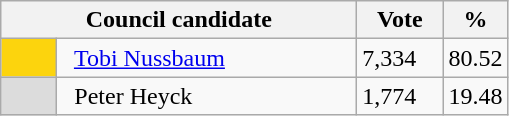<table class="wikitable">
<tr>
<th bgcolor="#DDDDFF" width="230px" colspan="2">Council candidate</th>
<th bgcolor="#DDDDFF" width="50px">Vote</th>
<th bgcolor="#DDDDFF" width="30px">%</th>
</tr>
<tr>
<td bgcolor=#FCD40D width="30px"> </td>
<td>  <a href='#'>Tobi Nussbaum</a></td>
<td>7,334</td>
<td>80.52</td>
</tr>
<tr>
<td bgcolor=#DCDCDC width="30px"> </td>
<td>  Peter Heyck</td>
<td>1,774</td>
<td>19.48</td>
</tr>
</table>
